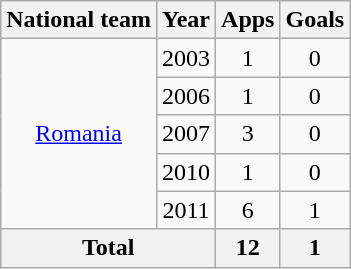<table class="wikitable" style="text-align:center">
<tr>
<th>National team</th>
<th>Year</th>
<th>Apps</th>
<th>Goals</th>
</tr>
<tr>
<td rowspan="5"><a href='#'>Romania</a></td>
<td>2003</td>
<td>1</td>
<td>0</td>
</tr>
<tr>
<td>2006</td>
<td>1</td>
<td>0</td>
</tr>
<tr>
<td>2007</td>
<td>3</td>
<td>0</td>
</tr>
<tr>
<td>2010</td>
<td>1</td>
<td>0</td>
</tr>
<tr>
<td>2011</td>
<td>6</td>
<td>1</td>
</tr>
<tr>
<th colspan="2">Total</th>
<th>12</th>
<th>1</th>
</tr>
</table>
